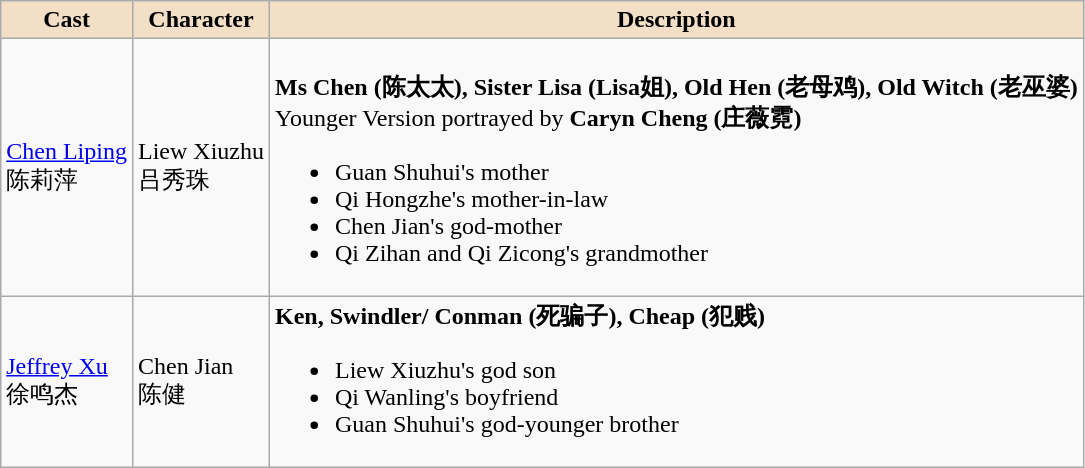<table class="wikitable">
<tr>
<th style="background:#f2dfc6">Cast</th>
<th style="background:#f2dfc6">Character</th>
<th style="background:#f2dfc6">Description</th>
</tr>
<tr>
<td><a href='#'>Chen Liping</a><br>陈莉萍</td>
<td>Liew Xiuzhu <br> 吕秀珠</td>
<td><br><strong>Ms Chen (陈太太), Sister Lisa (Lisa姐), Old Hen (老母鸡), Old Witch (老巫婆)</strong> <br> Younger Version portrayed by <strong>Caryn Cheng (庄薇霓)</strong><ul><li>Guan Shuhui's mother</li><li>Qi Hongzhe's mother-in-law</li><li>Chen Jian's god-mother</li><li>Qi Zihan and Qi Zicong's grandmother</li></ul></td>
</tr>
<tr>
<td><a href='#'>Jeffrey Xu</a> <br> 徐鸣杰</td>
<td>Chen Jian <br> 陈健</td>
<td><strong>Ken, Swindler/ Conman (死骗子), Cheap (犯贱)</strong><br><ul><li>Liew Xiuzhu's god son</li><li>Qi Wanling's boyfriend</li><li>Guan Shuhui's god-younger brother</li></ul></td>
</tr>
</table>
